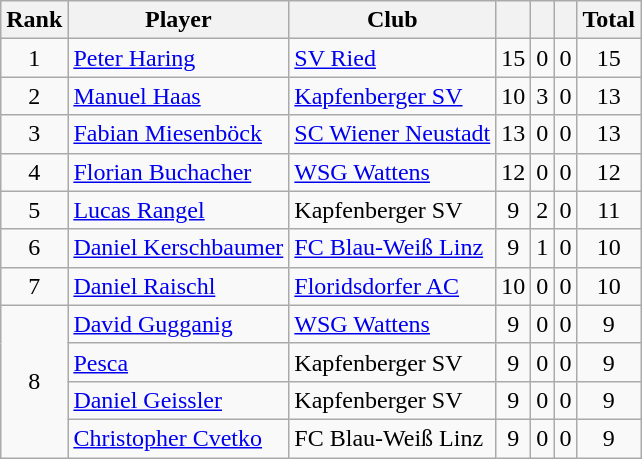<table class="wikitable" style="text-align:center">
<tr>
<th>Rank</th>
<th>Player</th>
<th>Club</th>
<th></th>
<th></th>
<th></th>
<th>Total</th>
</tr>
<tr>
<td>1</td>
<td align="left"> <a href='#'>Peter Haring</a></td>
<td align="left"><a href='#'>SV Ried</a></td>
<td>15</td>
<td>0</td>
<td>0</td>
<td>15</td>
</tr>
<tr>
<td>2</td>
<td align="left"> <a href='#'>Manuel Haas</a></td>
<td align="left"><a href='#'>Kapfenberger SV</a></td>
<td>10</td>
<td>3</td>
<td>0</td>
<td>13</td>
</tr>
<tr>
<td>3</td>
<td align="left"> <a href='#'>Fabian Miesenböck</a></td>
<td align="left"><a href='#'>SC Wiener Neustadt</a></td>
<td>13</td>
<td>0</td>
<td>0</td>
<td>13</td>
</tr>
<tr>
<td>4</td>
<td align="left"> <a href='#'>Florian Buchacher</a></td>
<td align="left"><a href='#'>WSG Wattens</a></td>
<td>12</td>
<td>0</td>
<td>0</td>
<td>12</td>
</tr>
<tr>
<td>5</td>
<td align="left"> <a href='#'>Lucas Rangel</a></td>
<td align="left">Kapfenberger SV</td>
<td>9</td>
<td>2</td>
<td>0</td>
<td>11</td>
</tr>
<tr>
<td>6</td>
<td align="left"> <a href='#'>Daniel Kerschbaumer</a></td>
<td align="left"><a href='#'>FC Blau-Weiß Linz</a></td>
<td>9</td>
<td>1</td>
<td>0</td>
<td>10</td>
</tr>
<tr>
<td>7</td>
<td align="left"> <a href='#'>Daniel Raischl</a></td>
<td align="left"><a href='#'>Floridsdorfer AC</a></td>
<td>10</td>
<td>0</td>
<td>0</td>
<td>10</td>
</tr>
<tr>
<td rowspan=4>8</td>
<td align="left"> <a href='#'>David Gugganig</a></td>
<td align="left"><a href='#'>WSG Wattens</a></td>
<td>9</td>
<td>0</td>
<td>0</td>
<td>9</td>
</tr>
<tr>
<td align="left"> <a href='#'>Pesca</a></td>
<td align="left">Kapfenberger SV</td>
<td>9</td>
<td>0</td>
<td>0</td>
<td>9</td>
</tr>
<tr>
<td align="left"> <a href='#'>Daniel Geissler</a></td>
<td align="left">Kapfenberger SV</td>
<td>9</td>
<td>0</td>
<td>0</td>
<td>9</td>
</tr>
<tr>
<td align="left"> <a href='#'>Christopher Cvetko</a></td>
<td align="left">FC Blau-Weiß Linz</td>
<td>9</td>
<td>0</td>
<td>0</td>
<td>9</td>
</tr>
</table>
